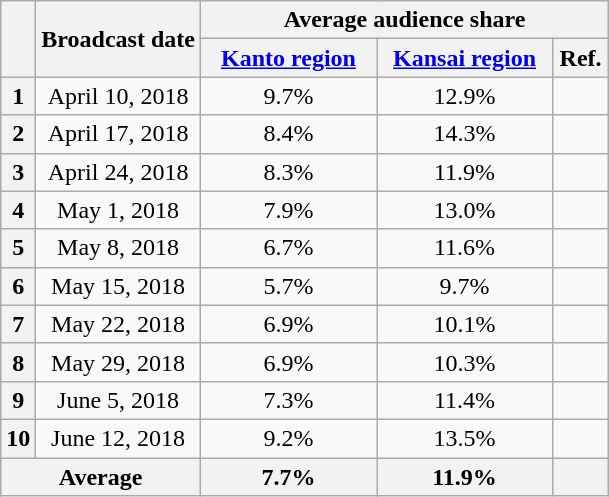<table class="wikitable" style="text-align:center">
<tr>
<th rowspan="2"></th>
<th rowspan="2">Broadcast date</th>
<th colspan="3">Average audience share</th>
</tr>
<tr>
<th width="110"><a href='#'>Kanto region</a></th>
<th width="110"><a href='#'>Kansai region</a></th>
<th width="30">Ref.</th>
</tr>
<tr>
<th>1</th>
<td>April 10, 2018</td>
<td>9.7%</td>
<td>12.9%</td>
<td></td>
</tr>
<tr>
<th>2</th>
<td>April 17, 2018</td>
<td>8.4%</td>
<td>14.3%</td>
<td></td>
</tr>
<tr>
<th>3</th>
<td>April 24, 2018</td>
<td>8.3%</td>
<td>11.9%</td>
<td></td>
</tr>
<tr>
<th>4</th>
<td>May 1, 2018</td>
<td>7.9%</td>
<td>13.0%</td>
<td></td>
</tr>
<tr>
<th>5</th>
<td>May 8, 2018</td>
<td>6.7%</td>
<td>11.6%</td>
<td></td>
</tr>
<tr>
<th>6</th>
<td>May 15, 2018</td>
<td>5.7%</td>
<td>9.7%</td>
<td></td>
</tr>
<tr>
<th>7</th>
<td>May 22, 2018</td>
<td>6.9%</td>
<td>10.1%</td>
<td></td>
</tr>
<tr>
<th>8</th>
<td>May 29, 2018</td>
<td>6.9%</td>
<td>10.3%</td>
<td></td>
</tr>
<tr>
<th>9</th>
<td>June 5, 2018</td>
<td>7.3%</td>
<td>11.4%</td>
<td></td>
</tr>
<tr>
<th>10</th>
<td>June 12, 2018</td>
<td>9.2%</td>
<td>13.5%</td>
<td></td>
</tr>
<tr>
<th colspan="2">Average</th>
<th>7.7%</th>
<th>11.9%</th>
<th></th>
</tr>
</table>
